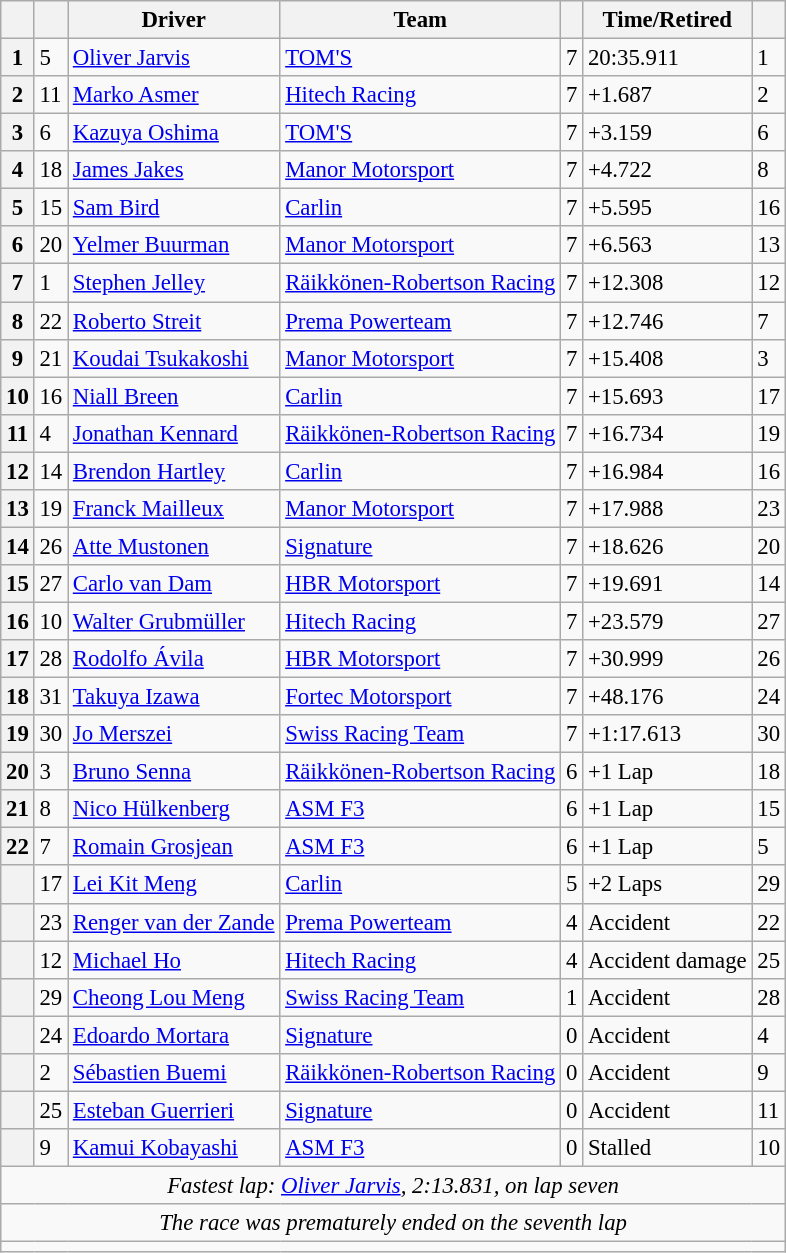<table class="wikitable" style="font-size: 95%;">
<tr>
<th scope="col"></th>
<th scope="col"></th>
<th scope="col">Driver</th>
<th scope="col">Team</th>
<th scope="col"></th>
<th scope="col">Time/Retired</th>
<th scope="col"></th>
</tr>
<tr>
<th scope="row">1</th>
<td>5</td>
<td> <a href='#'>Oliver Jarvis</a></td>
<td><a href='#'>TOM'S</a></td>
<td>7</td>
<td>20:35.911</td>
<td>1</td>
</tr>
<tr>
<th scope="row">2</th>
<td>11</td>
<td> <a href='#'>Marko Asmer</a></td>
<td><a href='#'>Hitech Racing</a></td>
<td>7</td>
<td>+1.687</td>
<td>2</td>
</tr>
<tr>
<th scope="row">3</th>
<td>6</td>
<td> <a href='#'>Kazuya Oshima</a></td>
<td><a href='#'>TOM'S</a></td>
<td>7</td>
<td>+3.159</td>
<td>6</td>
</tr>
<tr>
<th scope="row">4</th>
<td>18</td>
<td> <a href='#'>James Jakes</a></td>
<td><a href='#'>Manor Motorsport</a></td>
<td>7</td>
<td>+4.722</td>
<td>8</td>
</tr>
<tr>
<th scope="row">5</th>
<td>15</td>
<td> <a href='#'>Sam Bird</a></td>
<td><a href='#'>Carlin</a></td>
<td>7</td>
<td>+5.595</td>
<td>16</td>
</tr>
<tr>
<th scope="row">6</th>
<td>20</td>
<td> <a href='#'>Yelmer Buurman</a></td>
<td><a href='#'>Manor Motorsport</a></td>
<td>7</td>
<td>+6.563</td>
<td>13</td>
</tr>
<tr>
<th scope="row">7</th>
<td>1</td>
<td> <a href='#'>Stephen Jelley</a></td>
<td><a href='#'>Räikkönen-Robertson Racing</a></td>
<td>7</td>
<td>+12.308</td>
<td>12</td>
</tr>
<tr>
<th scope="row">8</th>
<td>22</td>
<td> <a href='#'>Roberto Streit</a></td>
<td><a href='#'>Prema Powerteam</a></td>
<td>7</td>
<td>+12.746</td>
<td>7</td>
</tr>
<tr>
<th scope="row">9</th>
<td>21</td>
<td> <a href='#'>Koudai Tsukakoshi</a></td>
<td><a href='#'>Manor Motorsport</a></td>
<td>7</td>
<td>+15.408</td>
<td>3</td>
</tr>
<tr>
<th scope="row">10</th>
<td>16</td>
<td> <a href='#'>Niall Breen</a></td>
<td><a href='#'>Carlin</a></td>
<td>7</td>
<td>+15.693</td>
<td>17</td>
</tr>
<tr>
<th scope="row">11</th>
<td>4</td>
<td> <a href='#'>Jonathan Kennard</a></td>
<td><a href='#'>Räikkönen-Robertson Racing</a></td>
<td>7</td>
<td>+16.734</td>
<td>19</td>
</tr>
<tr>
<th scope="row">12</th>
<td>14</td>
<td> <a href='#'>Brendon Hartley</a></td>
<td><a href='#'>Carlin</a></td>
<td>7</td>
<td>+16.984</td>
<td>16</td>
</tr>
<tr>
<th scope="row">13</th>
<td>19</td>
<td> <a href='#'>Franck Mailleux</a></td>
<td><a href='#'>Manor Motorsport</a></td>
<td>7</td>
<td>+17.988</td>
<td>23</td>
</tr>
<tr>
<th scope="row">14</th>
<td>26</td>
<td> <a href='#'>Atte Mustonen</a></td>
<td><a href='#'>Signature</a></td>
<td>7</td>
<td>+18.626</td>
<td>20</td>
</tr>
<tr>
<th scope="row">15</th>
<td>27</td>
<td> <a href='#'>Carlo van Dam</a></td>
<td><a href='#'>HBR Motorsport</a></td>
<td>7</td>
<td>+19.691</td>
<td>14</td>
</tr>
<tr>
<th scope="row">16</th>
<td>10</td>
<td> <a href='#'>Walter Grubmüller</a></td>
<td><a href='#'>Hitech Racing</a></td>
<td>7</td>
<td>+23.579</td>
<td>27</td>
</tr>
<tr>
<th scope="row">17</th>
<td>28</td>
<td> <a href='#'>Rodolfo Ávila</a></td>
<td><a href='#'>HBR Motorsport</a></td>
<td>7</td>
<td>+30.999</td>
<td>26</td>
</tr>
<tr>
<th scope="row">18</th>
<td>31</td>
<td> <a href='#'>Takuya Izawa</a></td>
<td><a href='#'>Fortec Motorsport</a></td>
<td>7</td>
<td>+48.176</td>
<td>24</td>
</tr>
<tr>
<th scope="row">19</th>
<td>30</td>
<td> <a href='#'>Jo Merszei</a></td>
<td><a href='#'>Swiss Racing Team</a></td>
<td>7</td>
<td>+1:17.613</td>
<td>30</td>
</tr>
<tr>
<th scope="row">20</th>
<td>3</td>
<td> <a href='#'>Bruno Senna</a></td>
<td><a href='#'>Räikkönen-Robertson Racing</a></td>
<td>6</td>
<td>+1 Lap</td>
<td>18</td>
</tr>
<tr>
<th scope="row">21</th>
<td>8</td>
<td> <a href='#'>Nico Hülkenberg</a></td>
<td><a href='#'>ASM F3</a></td>
<td>6</td>
<td>+1 Lap</td>
<td>15</td>
</tr>
<tr>
<th scope="row">22</th>
<td>7</td>
<td> <a href='#'>Romain Grosjean</a></td>
<td><a href='#'>ASM F3</a></td>
<td>6</td>
<td>+1 Lap</td>
<td>5</td>
</tr>
<tr>
<th scope="row"></th>
<td>17</td>
<td> <a href='#'>Lei Kit Meng</a></td>
<td><a href='#'>Carlin</a></td>
<td>5</td>
<td>+2 Laps</td>
<td>29</td>
</tr>
<tr>
<th scope="row"></th>
<td>23</td>
<td> <a href='#'>Renger van der Zande</a></td>
<td><a href='#'>Prema Powerteam</a></td>
<td>4</td>
<td>Accident</td>
<td>22</td>
</tr>
<tr>
<th scope="row"></th>
<td>12</td>
<td> <a href='#'>Michael Ho</a></td>
<td><a href='#'>Hitech Racing</a></td>
<td>4</td>
<td>Accident damage</td>
<td>25</td>
</tr>
<tr>
<th scope="row"></th>
<td>29</td>
<td> <a href='#'>Cheong Lou Meng</a></td>
<td><a href='#'>Swiss Racing Team</a></td>
<td>1</td>
<td>Accident</td>
<td>28</td>
</tr>
<tr>
<th scope="row"></th>
<td>24</td>
<td> <a href='#'>Edoardo Mortara</a></td>
<td><a href='#'>Signature</a></td>
<td>0</td>
<td>Accident</td>
<td>4</td>
</tr>
<tr>
<th scope="row"></th>
<td>2</td>
<td> <a href='#'>Sébastien Buemi</a></td>
<td><a href='#'>Räikkönen-Robertson Racing</a></td>
<td>0</td>
<td>Accident</td>
<td>9</td>
</tr>
<tr>
<th scope="row"></th>
<td>25</td>
<td> <a href='#'>Esteban Guerrieri</a></td>
<td><a href='#'>Signature</a></td>
<td>0</td>
<td>Accident</td>
<td>11</td>
</tr>
<tr>
<th scope="row"></th>
<td>9</td>
<td> <a href='#'>Kamui Kobayashi</a></td>
<td><a href='#'>ASM F3</a></td>
<td>0</td>
<td>Stalled</td>
<td>10</td>
</tr>
<tr>
<td colspan=7 align=center><em>Fastest lap: <a href='#'>Oliver Jarvis</a>, 2:13.831,  on lap seven</em></td>
</tr>
<tr>
<td colspan=7 align=center><em>The race was prematurely ended on the seventh lap</em></td>
</tr>
<tr>
<td colspan=7></td>
</tr>
</table>
